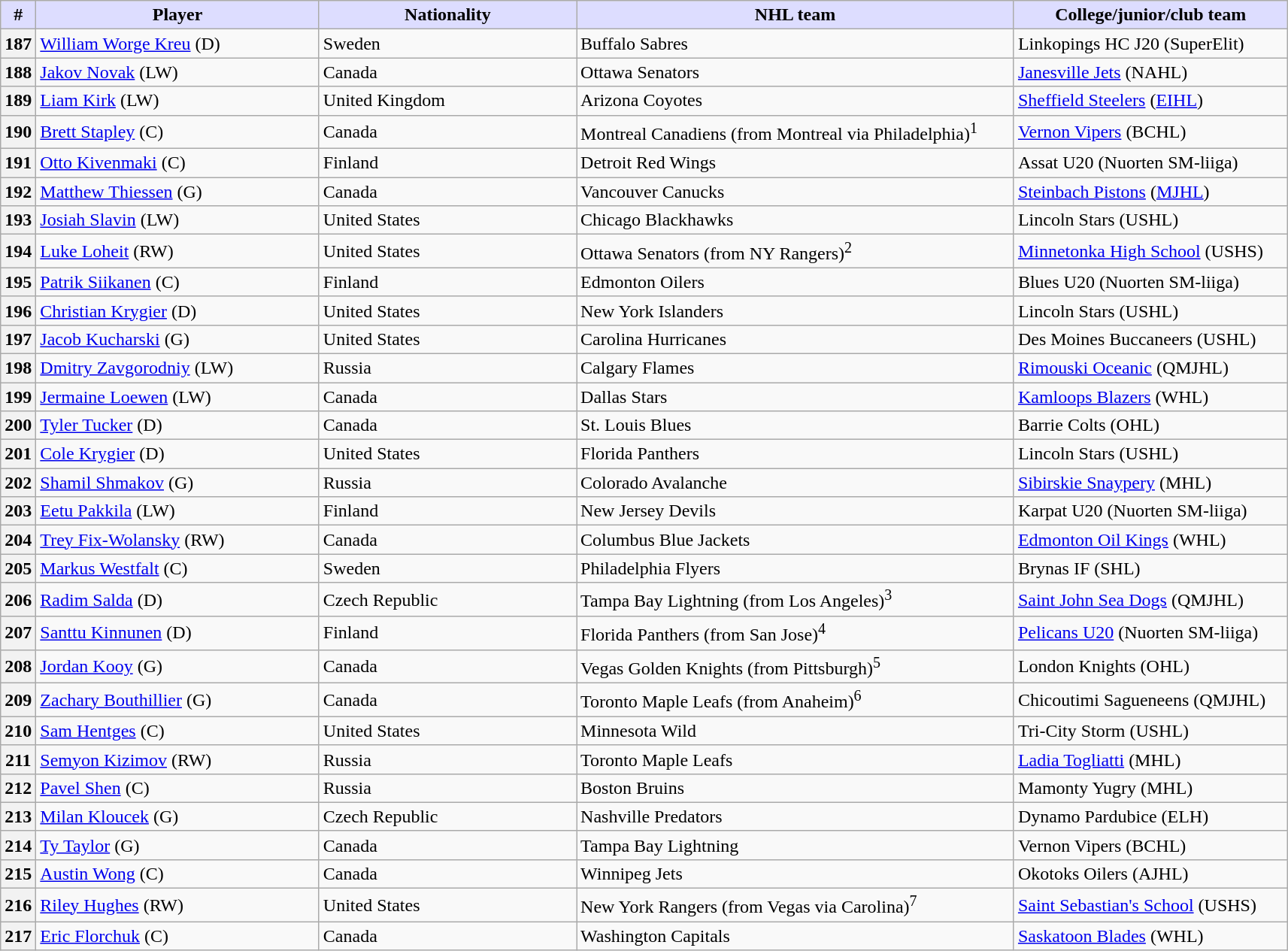<table class="wikitable">
<tr>
<th style="background:#ddf; width:2.75%;">#</th>
<th style="background:#ddf; width:22.0%;">Player</th>
<th style="background:#ddf; width:20.0%;">Nationality</th>
<th style="background:#ddf; width:34.0%;">NHL team</th>
<th style="background:#ddf; width:100.0%;">College/junior/club team</th>
</tr>
<tr>
<th>187</th>
<td><a href='#'>William Worge Kreu</a> (D)</td>
<td> Sweden</td>
<td>Buffalo Sabres</td>
<td>Linkopings HC J20 (SuperElit)</td>
</tr>
<tr>
<th>188</th>
<td><a href='#'>Jakov Novak</a> (LW)</td>
<td> Canada</td>
<td>Ottawa Senators</td>
<td><a href='#'>Janesville Jets</a> (NAHL)</td>
</tr>
<tr>
<th>189</th>
<td><a href='#'>Liam Kirk</a> (LW)</td>
<td> United Kingdom</td>
<td>Arizona Coyotes</td>
<td><a href='#'>Sheffield Steelers</a> (<a href='#'>EIHL</a>)</td>
</tr>
<tr>
<th>190</th>
<td><a href='#'>Brett Stapley</a> (C)</td>
<td> Canada</td>
<td>Montreal Canadiens (from Montreal via Philadelphia)<sup>1</sup></td>
<td><a href='#'>Vernon Vipers</a> (BCHL)</td>
</tr>
<tr>
<th>191</th>
<td><a href='#'>Otto Kivenmaki</a> (C)</td>
<td> Finland</td>
<td>Detroit Red Wings</td>
<td>Assat U20 (Nuorten SM-liiga)</td>
</tr>
<tr>
<th>192</th>
<td><a href='#'>Matthew Thiessen</a> (G)</td>
<td> Canada</td>
<td>Vancouver Canucks</td>
<td><a href='#'>Steinbach Pistons</a> (<a href='#'>MJHL</a>)</td>
</tr>
<tr>
<th>193</th>
<td><a href='#'>Josiah Slavin</a> (LW)</td>
<td> United States</td>
<td>Chicago Blackhawks</td>
<td>Lincoln Stars (USHL)</td>
</tr>
<tr>
<th>194</th>
<td><a href='#'>Luke Loheit</a> (RW)</td>
<td> United States</td>
<td>Ottawa Senators (from NY Rangers)<sup>2</sup></td>
<td><a href='#'>Minnetonka High School</a> (USHS)</td>
</tr>
<tr>
<th>195</th>
<td><a href='#'>Patrik Siikanen</a> (C)</td>
<td> Finland</td>
<td>Edmonton Oilers</td>
<td>Blues U20 (Nuorten SM-liiga)</td>
</tr>
<tr>
<th>196</th>
<td><a href='#'>Christian Krygier</a> (D)</td>
<td> United States</td>
<td>New York Islanders</td>
<td>Lincoln Stars (USHL)</td>
</tr>
<tr>
<th>197</th>
<td><a href='#'>Jacob Kucharski</a> (G)</td>
<td> United States</td>
<td>Carolina Hurricanes</td>
<td>Des Moines Buccaneers (USHL)</td>
</tr>
<tr>
<th>198</th>
<td><a href='#'>Dmitry Zavgorodniy</a> (LW)</td>
<td> Russia</td>
<td>Calgary Flames</td>
<td><a href='#'>Rimouski Oceanic</a> (QMJHL)</td>
</tr>
<tr>
<th>199</th>
<td><a href='#'>Jermaine Loewen</a> (LW)</td>
<td> Canada</td>
<td>Dallas Stars</td>
<td><a href='#'>Kamloops Blazers</a> (WHL)</td>
</tr>
<tr>
<th>200</th>
<td><a href='#'>Tyler Tucker</a> (D)</td>
<td> Canada</td>
<td>St. Louis Blues</td>
<td>Barrie Colts (OHL)</td>
</tr>
<tr>
<th>201</th>
<td><a href='#'>Cole Krygier</a> (D)</td>
<td> United States</td>
<td>Florida Panthers</td>
<td>Lincoln Stars (USHL)</td>
</tr>
<tr>
<th>202</th>
<td><a href='#'>Shamil Shmakov</a> (G)</td>
<td> Russia</td>
<td>Colorado Avalanche</td>
<td><a href='#'>Sibirskie Snaypery</a> (MHL)</td>
</tr>
<tr>
<th>203</th>
<td><a href='#'>Eetu Pakkila</a> (LW)</td>
<td> Finland</td>
<td>New Jersey Devils</td>
<td>Karpat U20 (Nuorten SM-liiga)</td>
</tr>
<tr>
<th>204</th>
<td><a href='#'>Trey Fix-Wolansky</a> (RW)</td>
<td> Canada</td>
<td>Columbus Blue Jackets</td>
<td><a href='#'>Edmonton Oil Kings</a> (WHL)</td>
</tr>
<tr>
<th>205</th>
<td><a href='#'>Markus Westfalt</a> (C)</td>
<td> Sweden</td>
<td>Philadelphia Flyers</td>
<td>Brynas IF (SHL)</td>
</tr>
<tr>
<th>206</th>
<td><a href='#'>Radim Salda</a> (D)</td>
<td> Czech Republic</td>
<td>Tampa Bay Lightning (from Los Angeles)<sup>3</sup></td>
<td><a href='#'>Saint John Sea Dogs</a> (QMJHL)</td>
</tr>
<tr>
<th>207</th>
<td><a href='#'>Santtu Kinnunen</a> (D)</td>
<td> Finland</td>
<td>Florida Panthers (from San Jose)<sup>4</sup></td>
<td><a href='#'>Pelicans U20</a> (Nuorten SM-liiga)</td>
</tr>
<tr>
<th>208</th>
<td><a href='#'>Jordan Kooy</a> (G)</td>
<td> Canada</td>
<td>Vegas Golden Knights (from Pittsburgh)<sup>5</sup></td>
<td>London Knights (OHL)</td>
</tr>
<tr>
<th>209</th>
<td><a href='#'>Zachary Bouthillier</a> (G)</td>
<td> Canada</td>
<td>Toronto Maple Leafs (from Anaheim)<sup>6</sup></td>
<td>Chicoutimi Sagueneens (QMJHL)</td>
</tr>
<tr>
<th>210</th>
<td><a href='#'>Sam Hentges</a> (C)</td>
<td> United States</td>
<td>Minnesota Wild</td>
<td>Tri-City Storm (USHL)</td>
</tr>
<tr>
<th>211</th>
<td><a href='#'>Semyon Kizimov</a> (RW)</td>
<td> Russia</td>
<td>Toronto Maple Leafs</td>
<td><a href='#'>Ladia Togliatti</a> (MHL)</td>
</tr>
<tr>
<th>212</th>
<td><a href='#'>Pavel Shen</a> (C)</td>
<td> Russia</td>
<td>Boston Bruins</td>
<td>Mamonty Yugry (MHL)</td>
</tr>
<tr>
<th>213</th>
<td><a href='#'>Milan Kloucek</a> (G)</td>
<td> Czech Republic</td>
<td>Nashville Predators</td>
<td>Dynamo Pardubice (ELH)</td>
</tr>
<tr>
<th>214</th>
<td><a href='#'>Ty Taylor</a> (G)</td>
<td> Canada</td>
<td>Tampa Bay Lightning</td>
<td>Vernon Vipers (BCHL)</td>
</tr>
<tr>
<th>215</th>
<td><a href='#'>Austin Wong</a> (C)</td>
<td> Canada</td>
<td>Winnipeg Jets</td>
<td>Okotoks Oilers (AJHL)</td>
</tr>
<tr>
<th>216</th>
<td><a href='#'>Riley Hughes</a> (RW)</td>
<td> United States</td>
<td>New York Rangers (from Vegas via Carolina)<sup>7</sup></td>
<td><a href='#'>Saint Sebastian's School</a> (USHS)</td>
</tr>
<tr>
<th>217</th>
<td><a href='#'>Eric Florchuk</a> (C)</td>
<td> Canada</td>
<td>Washington Capitals</td>
<td><a href='#'>Saskatoon Blades</a> (WHL)</td>
</tr>
</table>
